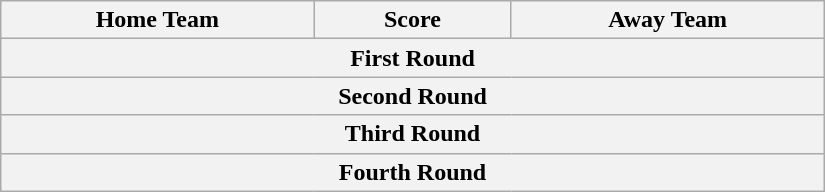<table class="wikitable" style="text-align: center; width:550px">
<tr>
<th scope="col" width="195px">Home Team</th>
<th scope="col" width="120px">Score</th>
<th scope="col" width="195px">Away Team</th>
</tr>
<tr>
<th colspan="3">First Round<br>




</th>
</tr>
<tr>
<th colspan="3">Second Round<br>


</th>
</tr>
<tr>
<th colspan="3">Third Round<br>
</th>
</tr>
<tr>
<th colspan="3">Fourth Round<br></th>
</tr>
</table>
